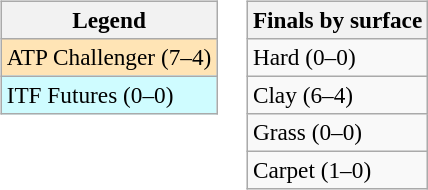<table>
<tr valign=top>
<td><br><table class=wikitable style=font-size:97%>
<tr>
<th>Legend</th>
</tr>
<tr bgcolor=moccasin>
<td>ATP Challenger (7–4)</td>
</tr>
<tr bgcolor=cffcff>
<td>ITF Futures (0–0)</td>
</tr>
</table>
</td>
<td><br><table class=wikitable style=font-size:97%>
<tr>
<th>Finals by surface</th>
</tr>
<tr>
<td>Hard (0–0)</td>
</tr>
<tr>
<td>Clay (6–4)</td>
</tr>
<tr>
<td>Grass (0–0)</td>
</tr>
<tr>
<td>Carpet (1–0)</td>
</tr>
</table>
</td>
</tr>
</table>
